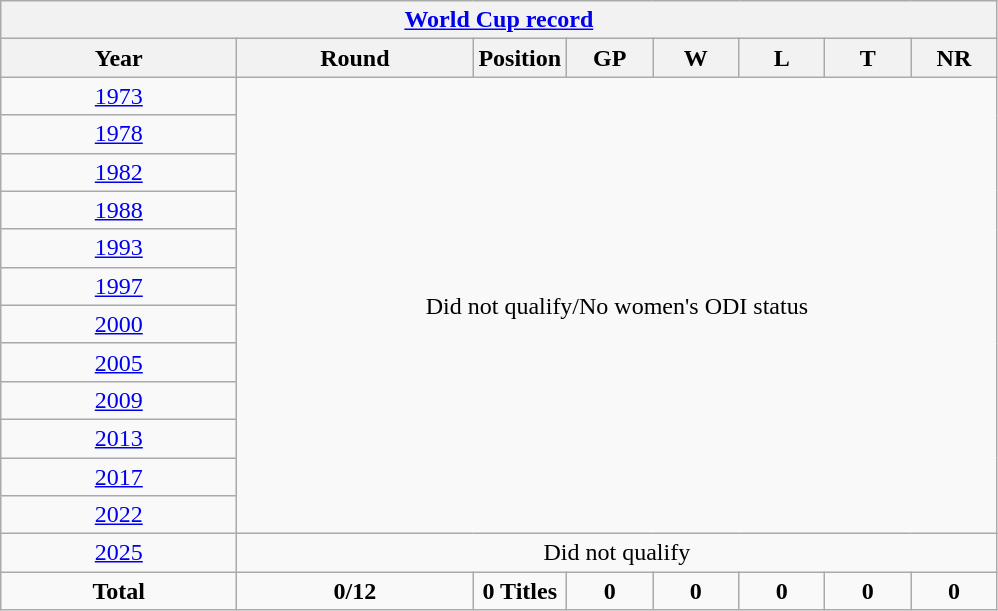<table class="wikitable" style="text-align: center;">
<tr>
<th colspan=8><a href='#'>World Cup record</a></th>
</tr>
<tr>
<th width=150>Year</th>
<th width=150>Round</th>
<th width=50>Position</th>
<th width=50>GP</th>
<th width=50>W</th>
<th width=50>L</th>
<th width=50>T</th>
<th width=50>NR</th>
</tr>
<tr>
<td> <a href='#'>1973</a></td>
<td colspan=7  rowspan=12>Did not qualify/No women's ODI status</td>
</tr>
<tr>
<td> <a href='#'>1978</a></td>
</tr>
<tr>
<td> <a href='#'>1982</a></td>
</tr>
<tr>
<td> <a href='#'>1988</a></td>
</tr>
<tr>
<td> <a href='#'>1993</a></td>
</tr>
<tr>
<td> <a href='#'>1997</a></td>
</tr>
<tr>
<td> <a href='#'>2000</a></td>
</tr>
<tr>
<td> <a href='#'>2005</a></td>
</tr>
<tr>
<td> <a href='#'>2009</a></td>
</tr>
<tr>
<td> <a href='#'>2013</a></td>
</tr>
<tr>
<td> <a href='#'>2017</a></td>
</tr>
<tr>
<td> <a href='#'>2022</a></td>
</tr>
<tr>
<td> <a href='#'>2025</a></td>
<td colspan=8>Did not qualify</td>
</tr>
<tr>
<td><strong>Total</strong></td>
<td><strong>0/12</strong></td>
<td><strong>0 Titles</strong></td>
<td><strong>0</strong></td>
<td><strong>0</strong></td>
<td><strong>0</strong></td>
<td><strong>0</strong></td>
<td><strong>0</strong></td>
</tr>
</table>
